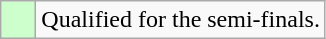<table class="wikitable">
<tr>
<td style="background: #ccffcc;">    </td>
<td>Qualified for the semi-finals.</td>
</tr>
</table>
